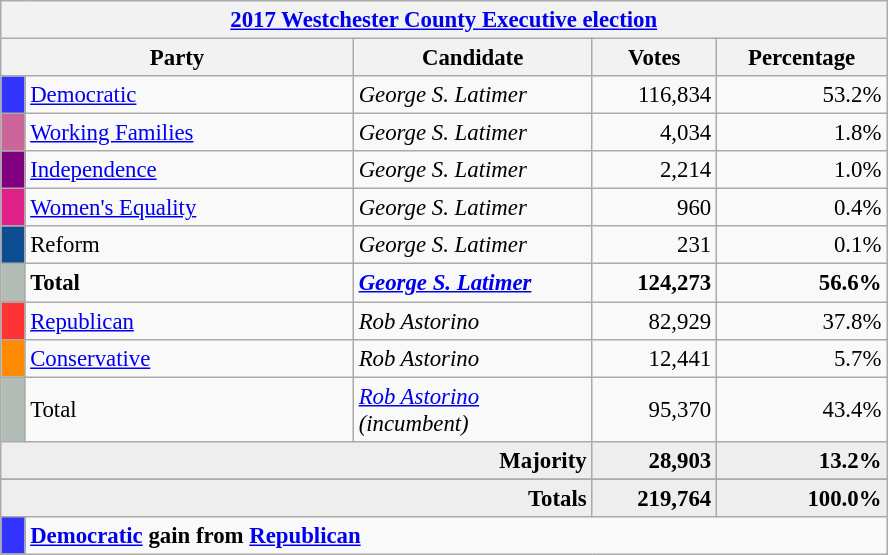<table class="wikitable" style="font-size: 95%;">
<tr>
<th colspan="5"><a href='#'>2017 Westchester County Executive election</a></th>
</tr>
<tr>
<th colspan="2" style="width: 15em">Party</th>
<th style="width: 10em">Candidate</th>
<th style="width: 5em">Votes</th>
<th style="width: 7em">Percentage</th>
</tr>
<tr>
<th style="background-color:#3333FF; width: 3px"></th>
<td style="width: 130px"><a href='#'>Democratic</a></td>
<td><em>George S. Latimer</em></td>
<td align="right">116,834</td>
<td align="right">53.2%</td>
</tr>
<tr>
<th style="background-color:#CC6699; width: 3px"></th>
<td style="width: 130px"><a href='#'>Working Families</a></td>
<td><em>George S. Latimer</em></td>
<td align="right">4,034</td>
<td align="right">1.8%</td>
</tr>
<tr>
<th style="background-color:#800080; width: 3px"></th>
<td style="width: 130px"><a href='#'>Independence</a></td>
<td><em>George S. Latimer</em></td>
<td align="right">2,214</td>
<td align="right">1.0%</td>
</tr>
<tr>
<th style="background-color:#E0218A; width: 3px"></th>
<td style="width: 130px"><a href='#'>Women's Equality</a></td>
<td><em>George S. Latimer</em></td>
<td align="right">960</td>
<td align="right">0.4%</td>
</tr>
<tr>
<th style="background-color:#0F4D92; width: 3px"></th>
<td style="width: 130px">Reform</td>
<td><em>George S. Latimer</em></td>
<td align="right">231</td>
<td align="right">0.1%</td>
</tr>
<tr>
<th style="background-color:#B2BEB5; width: 3px"></th>
<td style="width: 130px"><strong>Total</strong></td>
<td><strong><em><a href='#'>George S. Latimer</a></em></strong></td>
<td align="right"><strong>124,273</strong></td>
<td align="right"><strong>56.6%</strong></td>
</tr>
<tr>
<th style="background-color:#FF3333; width: 3px"></th>
<td style="width: 130px"><a href='#'>Republican</a></td>
<td><em>Rob Astorino</em></td>
<td align="right">82,929</td>
<td align="right">37.8%</td>
</tr>
<tr>
<th style="background-color:#FF8C00; width: 3px"></th>
<td style="width: 130px"><a href='#'>Conservative</a></td>
<td><em>Rob Astorino</em></td>
<td align="right">12,441</td>
<td align="right">5.7%</td>
</tr>
<tr>
<th style="background-color:#B2BEB5; width: 3px"></th>
<td style="width: 130px">Total</td>
<td><em><a href='#'>Rob Astorino</a> (incumbent)</em></td>
<td align="right">95,370</td>
<td align="right">43.4%</td>
</tr>
<tr bgcolor="#EEEEEE">
<td colspan="3" align="right"><strong>Majority</strong></td>
<td align="right"><strong>28,903</strong></td>
<td align="right"><strong>13.2%</strong></td>
</tr>
<tr>
</tr>
<tr bgcolor="#EEEEEE">
<td colspan="3" align="right"><strong>Totals</strong></td>
<td align="right"><strong>219,764</strong></td>
<td align="right"><strong>100.0%</strong></td>
</tr>
<tr>
<th style="background-color:#3333FF; width: 3px"></th>
<td colspan="4"><strong><a href='#'>Democratic</a> gain from <a href='#'>Republican</a></strong></td>
</tr>
</table>
